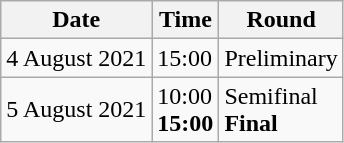<table class="wikitable">
<tr>
<th>Date</th>
<th>Time</th>
<th>Round</th>
</tr>
<tr>
<td>4 August 2021</td>
<td>15:00</td>
<td>Preliminary</td>
</tr>
<tr>
<td>5 August 2021</td>
<td>10:00<br><strong>15:00</strong></td>
<td>Semifinal<br><strong>Final</strong></td>
</tr>
</table>
